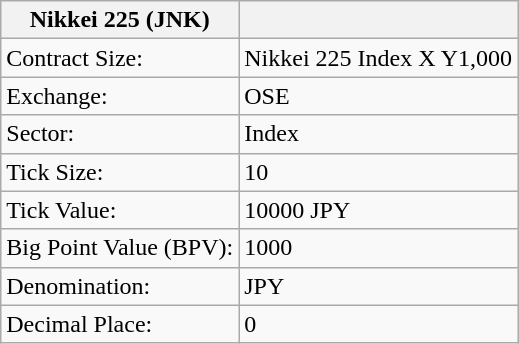<table class="wikitable">
<tr>
<th>Nikkei 225 (JNK)</th>
<th></th>
</tr>
<tr>
<td>Contract Size:</td>
<td>Nikkei 225 Index X Y1,000</td>
</tr>
<tr>
<td>Exchange:</td>
<td>OSE</td>
</tr>
<tr>
<td>Sector:</td>
<td>Index</td>
</tr>
<tr>
<td>Tick Size:</td>
<td>10</td>
</tr>
<tr>
<td>Tick Value:</td>
<td>10000 JPY</td>
</tr>
<tr>
<td>Big Point Value (BPV):</td>
<td>1000</td>
</tr>
<tr>
<td>Denomination:</td>
<td>JPY</td>
</tr>
<tr>
<td>Decimal Place:</td>
<td>0</td>
</tr>
</table>
